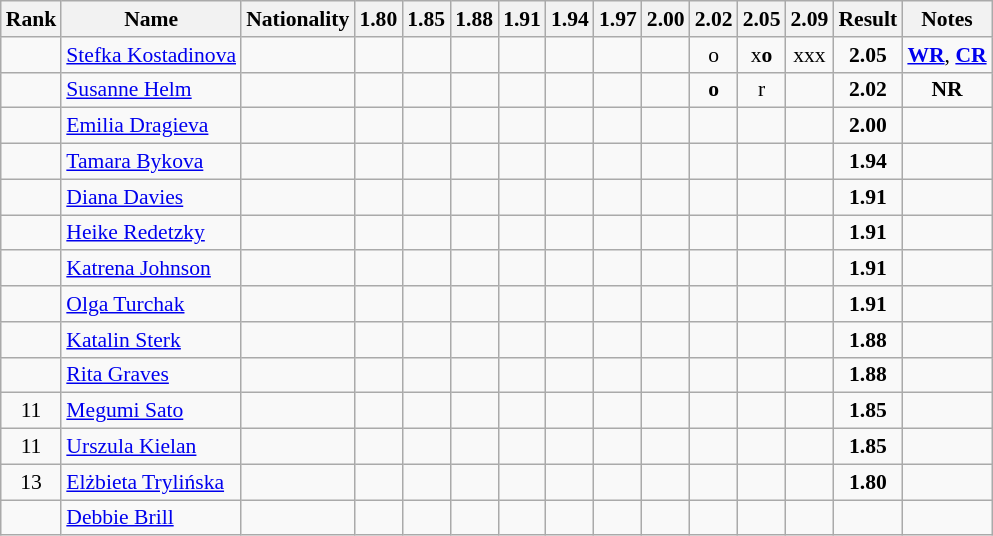<table class="wikitable sortable" style="text-align:center;font-size:90%">
<tr>
<th>Rank</th>
<th>Name</th>
<th>Nationality</th>
<th>1.80</th>
<th>1.85</th>
<th>1.88</th>
<th>1.91</th>
<th>1.94</th>
<th>1.97</th>
<th>2.00</th>
<th>2.02</th>
<th>2.05</th>
<th>2.09</th>
<th>Result</th>
<th>Notes</th>
</tr>
<tr>
<td></td>
<td align="left"><a href='#'>Stefka Kostadinova</a></td>
<td align=left></td>
<td></td>
<td></td>
<td></td>
<td></td>
<td></td>
<td></td>
<td></td>
<td>o</td>
<td>x<strong>o</strong></td>
<td>xxx</td>
<td><strong>2.05</strong></td>
<td><strong><a href='#'>WR</a></strong>, <strong><a href='#'>CR</a></strong></td>
</tr>
<tr>
<td></td>
<td align="left"><a href='#'>Susanne Helm</a></td>
<td align=left></td>
<td></td>
<td></td>
<td></td>
<td></td>
<td></td>
<td></td>
<td></td>
<td><strong>o</strong></td>
<td>r</td>
<td></td>
<td><strong>2.02</strong></td>
<td><strong>NR</strong></td>
</tr>
<tr>
<td></td>
<td align="left"><a href='#'>Emilia Dragieva</a></td>
<td align=left></td>
<td></td>
<td></td>
<td></td>
<td></td>
<td></td>
<td></td>
<td></td>
<td></td>
<td></td>
<td></td>
<td><strong>2.00</strong></td>
<td></td>
</tr>
<tr>
<td></td>
<td align="left"><a href='#'>Tamara Bykova</a></td>
<td align=left></td>
<td></td>
<td></td>
<td></td>
<td></td>
<td></td>
<td></td>
<td></td>
<td></td>
<td></td>
<td></td>
<td><strong>1.94</strong></td>
<td></td>
</tr>
<tr>
<td></td>
<td align="left"><a href='#'>Diana Davies</a></td>
<td align=left></td>
<td></td>
<td></td>
<td></td>
<td></td>
<td></td>
<td></td>
<td></td>
<td></td>
<td></td>
<td></td>
<td><strong>1.91</strong></td>
<td></td>
</tr>
<tr>
<td></td>
<td align="left"><a href='#'>Heike Redetzky</a></td>
<td align=left></td>
<td></td>
<td></td>
<td></td>
<td></td>
<td></td>
<td></td>
<td></td>
<td></td>
<td></td>
<td></td>
<td><strong>1.91</strong></td>
<td></td>
</tr>
<tr>
<td></td>
<td align="left"><a href='#'>Katrena Johnson</a></td>
<td align=left></td>
<td></td>
<td></td>
<td></td>
<td></td>
<td></td>
<td></td>
<td></td>
<td></td>
<td></td>
<td></td>
<td><strong>1.91</strong></td>
<td></td>
</tr>
<tr>
<td></td>
<td align="left"><a href='#'>Olga Turchak</a></td>
<td align=left></td>
<td></td>
<td></td>
<td></td>
<td></td>
<td></td>
<td></td>
<td></td>
<td></td>
<td></td>
<td></td>
<td><strong>1.91</strong></td>
<td></td>
</tr>
<tr>
<td></td>
<td align="left"><a href='#'>Katalin Sterk</a></td>
<td align=left></td>
<td></td>
<td></td>
<td></td>
<td></td>
<td></td>
<td></td>
<td></td>
<td></td>
<td></td>
<td></td>
<td><strong>1.88</strong></td>
<td></td>
</tr>
<tr>
<td></td>
<td align="left"><a href='#'>Rita Graves</a></td>
<td align=left></td>
<td></td>
<td></td>
<td></td>
<td></td>
<td></td>
<td></td>
<td></td>
<td></td>
<td></td>
<td></td>
<td><strong>1.88</strong></td>
<td></td>
</tr>
<tr>
<td>11</td>
<td align="left"><a href='#'>Megumi Sato</a></td>
<td align=left></td>
<td></td>
<td></td>
<td></td>
<td></td>
<td></td>
<td></td>
<td></td>
<td></td>
<td></td>
<td></td>
<td><strong>1.85</strong></td>
<td></td>
</tr>
<tr>
<td>11</td>
<td align="left"><a href='#'>Urszula Kielan</a></td>
<td align=left></td>
<td></td>
<td></td>
<td></td>
<td></td>
<td></td>
<td></td>
<td></td>
<td></td>
<td></td>
<td></td>
<td><strong>1.85</strong></td>
<td></td>
</tr>
<tr>
<td>13</td>
<td align="left"><a href='#'>Elżbieta Trylińska</a></td>
<td align=left></td>
<td></td>
<td></td>
<td></td>
<td></td>
<td></td>
<td></td>
<td></td>
<td></td>
<td></td>
<td></td>
<td><strong>1.80</strong></td>
<td></td>
</tr>
<tr>
<td></td>
<td align="left"><a href='#'>Debbie Brill</a></td>
<td align=left></td>
<td></td>
<td></td>
<td></td>
<td></td>
<td></td>
<td></td>
<td></td>
<td></td>
<td></td>
<td></td>
<td><strong></strong></td>
<td></td>
</tr>
</table>
